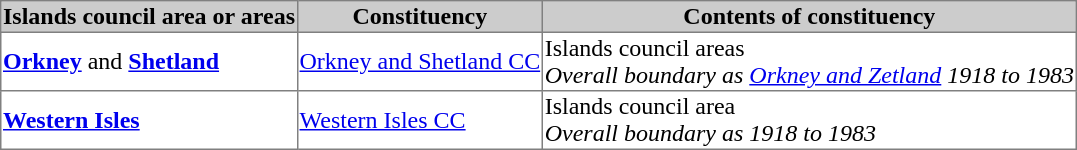<table border=1 style="border-collapse: collapse;">
<tr bgcolor=cccccc>
<th>Islands council area or areas</th>
<th>Constituency</th>
<th>Contents of constituency</th>
</tr>
<tr>
<td><strong><a href='#'>Orkney</a></strong> and <strong><a href='#'>Shetland</a></strong></td>
<td><a href='#'>Orkney and Shetland CC</a></td>
<td>Islands council areas<br> <em>Overall boundary as <a href='#'>Orkney and Zetland</a> 1918 to 1983</em></td>
</tr>
<tr>
<td><strong><a href='#'>Western Isles</a></strong></td>
<td><a href='#'>Western Isles CC</a></td>
<td>Islands council area<br> <em>Overall boundary as 1918 to 1983</em></td>
</tr>
</table>
